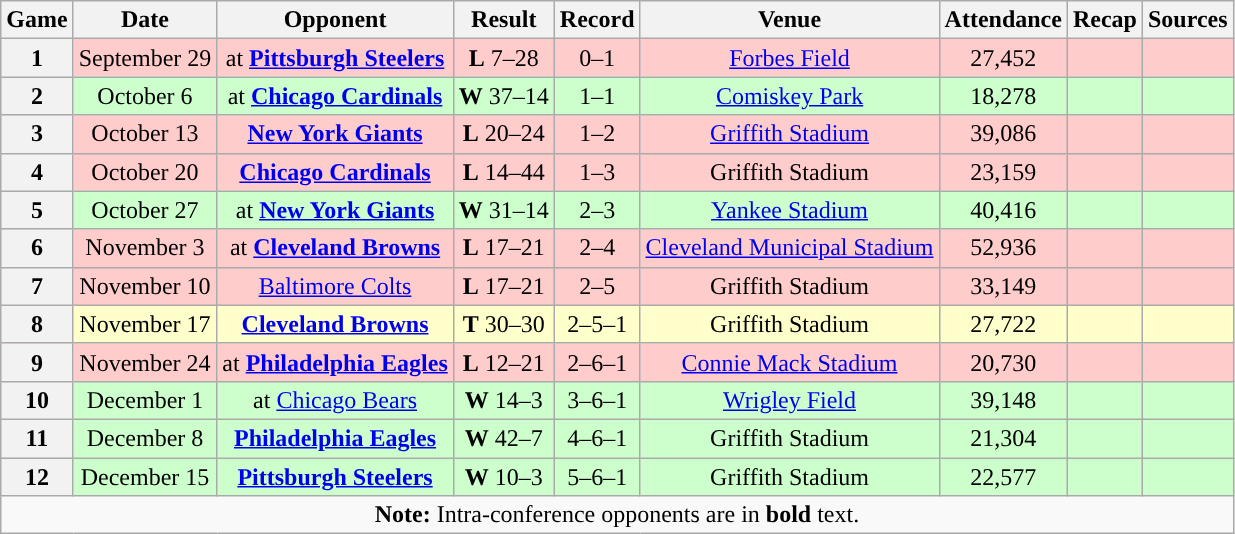<table class="wikitable" style="text-align:center">
<tr>
<th>Game</th>
<th>Date</th>
<th>Opponent</th>
<th>Result</th>
<th>Record</th>
<th>Venue</th>
<th>Attendance</th>
<th>Recap</th>
<th>Sources</th>
</tr>
<tr style="background:#fcc">
<th>1</th>
<td>September 29</td>
<td>at <strong><a href='#'>Pittsburgh Steelers</a></strong></td>
<td><strong>L</strong> 7–28</td>
<td>0–1</td>
<td><a href='#'>Forbes Field</a></td>
<td>27,452</td>
<td></td>
<td></td>
</tr>
<tr style="background:#cfc">
<th>2</th>
<td>October 6</td>
<td>at <strong><a href='#'>Chicago Cardinals</a></strong></td>
<td><strong>W</strong> 37–14</td>
<td>1–1</td>
<td><a href='#'>Comiskey Park</a></td>
<td>18,278</td>
<td></td>
<td></td>
</tr>
<tr style="background:#fcc">
<th>3</th>
<td>October 13</td>
<td><strong><a href='#'>New York Giants</a></strong></td>
<td><strong>L</strong> 20–24</td>
<td>1–2</td>
<td><a href='#'>Griffith Stadium</a></td>
<td>39,086</td>
<td></td>
<td></td>
</tr>
<tr style="background:#fcc">
<th>4</th>
<td>October 20</td>
<td><strong><a href='#'>Chicago Cardinals</a></strong></td>
<td><strong>L</strong> 14–44</td>
<td>1–3</td>
<td>Griffith Stadium</td>
<td>23,159</td>
<td></td>
<td></td>
</tr>
<tr style="background:#cfc">
<th>5</th>
<td>October 27</td>
<td>at <strong><a href='#'>New York Giants</a></strong></td>
<td><strong>W</strong> 31–14</td>
<td>2–3</td>
<td><a href='#'>Yankee Stadium</a></td>
<td>40,416</td>
<td></td>
<td></td>
</tr>
<tr style="background:#fcc">
<th>6</th>
<td>November 3</td>
<td>at <strong><a href='#'>Cleveland Browns</a></strong></td>
<td><strong>L</strong> 17–21</td>
<td>2–4</td>
<td><a href='#'>Cleveland Municipal Stadium</a></td>
<td>52,936</td>
<td></td>
<td></td>
</tr>
<tr style="background:#fcc">
<th>7</th>
<td>November 10</td>
<td><a href='#'>Baltimore Colts</a></td>
<td><strong>L</strong> 17–21</td>
<td>2–5</td>
<td>Griffith Stadium</td>
<td>33,149</td>
<td></td>
<td></td>
</tr>
<tr style="background:#ffc">
<th>8</th>
<td>November 17</td>
<td><strong><a href='#'>Cleveland Browns</a></strong></td>
<td><strong>T</strong> 30–30</td>
<td>2–5–1</td>
<td>Griffith Stadium</td>
<td>27,722</td>
<td></td>
<td></td>
</tr>
<tr style="background:#fcc">
<th>9</th>
<td>November 24</td>
<td>at <strong><a href='#'>Philadelphia Eagles</a></strong></td>
<td><strong>L</strong> 12–21</td>
<td>2–6–1</td>
<td><a href='#'>Connie Mack Stadium</a></td>
<td>20,730</td>
<td></td>
<td></td>
</tr>
<tr style="background:#cfc">
<th>10</th>
<td>December 1</td>
<td>at <a href='#'>Chicago Bears</a></td>
<td><strong>W</strong> 14–3</td>
<td>3–6–1</td>
<td><a href='#'>Wrigley Field</a></td>
<td>39,148</td>
<td></td>
<td></td>
</tr>
<tr style="background:#cfc">
<th>11</th>
<td>December 8</td>
<td><strong><a href='#'>Philadelphia Eagles</a></strong></td>
<td><strong>W</strong> 42–7</td>
<td>4–6–1</td>
<td>Griffith Stadium</td>
<td>21,304</td>
<td></td>
<td></td>
</tr>
<tr style="background:#cfc">
<th>12</th>
<td>December 15</td>
<td><strong><a href='#'>Pittsburgh Steelers</a></strong></td>
<td><strong>W</strong> 10–3</td>
<td>5–6–1</td>
<td>Griffith Stadium</td>
<td>22,577</td>
<td></td>
<td></td>
</tr>
<tr>
<td colspan="10"><strong>Note:</strong> Intra-conference opponents are in <strong>bold</strong> text.</td>
</tr>
</table>
